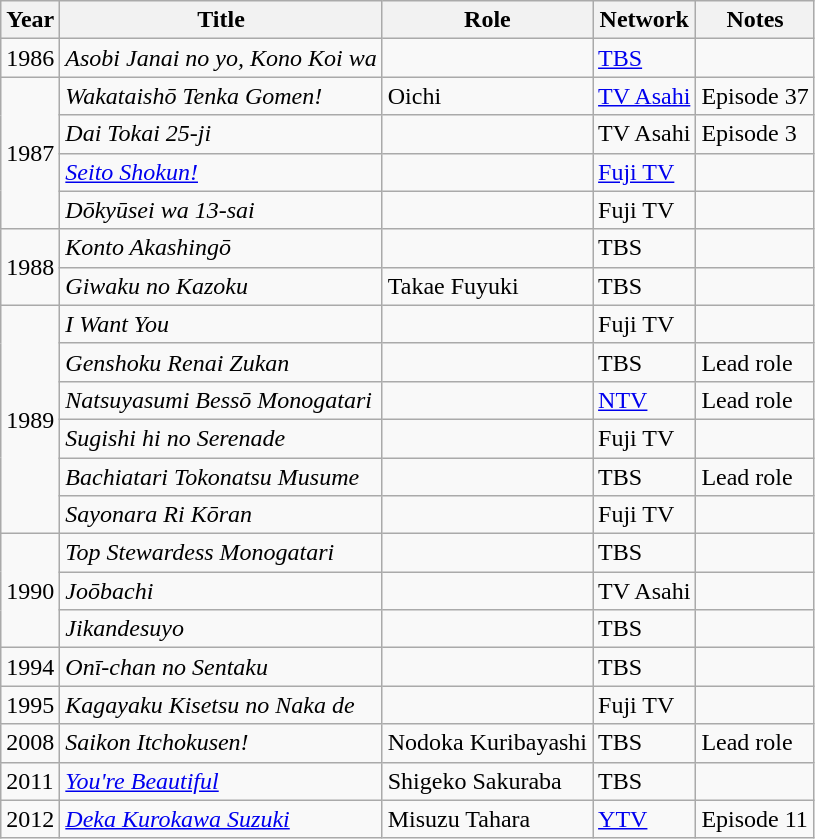<table class="wikitable">
<tr>
<th>Year</th>
<th>Title</th>
<th>Role</th>
<th>Network</th>
<th>Notes</th>
</tr>
<tr>
<td>1986</td>
<td><em>Asobi Janai no yo, Kono Koi wa</em></td>
<td></td>
<td><a href='#'>TBS</a></td>
<td></td>
</tr>
<tr>
<td rowspan="4">1987</td>
<td><em>Wakataishō Tenka Gomen!</em></td>
<td>Oichi</td>
<td><a href='#'>TV Asahi</a></td>
<td>Episode 37</td>
</tr>
<tr>
<td><em>Dai Tokai 25-ji</em></td>
<td></td>
<td>TV Asahi</td>
<td>Episode 3</td>
</tr>
<tr>
<td><em><a href='#'>Seito Shokun!</a></em></td>
<td></td>
<td><a href='#'>Fuji TV</a></td>
<td></td>
</tr>
<tr>
<td><em>Dōkyūsei wa 13-sai</em></td>
<td></td>
<td>Fuji TV</td>
<td></td>
</tr>
<tr>
<td rowspan="2">1988</td>
<td><em>Konto Akashingō</em></td>
<td></td>
<td>TBS</td>
<td></td>
</tr>
<tr>
<td><em>Giwaku no Kazoku</em></td>
<td>Takae Fuyuki</td>
<td>TBS</td>
<td></td>
</tr>
<tr>
<td rowspan="6">1989</td>
<td><em>I Want You</em></td>
<td></td>
<td>Fuji TV</td>
<td></td>
</tr>
<tr>
<td><em>Genshoku Renai Zukan</em></td>
<td></td>
<td>TBS</td>
<td>Lead role</td>
</tr>
<tr>
<td><em>Natsuyasumi Bessō Monogatari</em></td>
<td></td>
<td><a href='#'>NTV</a></td>
<td>Lead role</td>
</tr>
<tr>
<td><em>Sugishi hi no Serenade</em></td>
<td></td>
<td>Fuji TV</td>
<td></td>
</tr>
<tr>
<td><em>Bachiatari Tokonatsu Musume</em></td>
<td></td>
<td>TBS</td>
<td>Lead role</td>
</tr>
<tr>
<td><em>Sayonara Ri Kōran</em></td>
<td></td>
<td>Fuji TV</td>
<td></td>
</tr>
<tr>
<td rowspan="3">1990</td>
<td><em>Top Stewardess Monogatari</em></td>
<td></td>
<td>TBS</td>
<td></td>
</tr>
<tr>
<td><em>Joōbachi</em></td>
<td></td>
<td>TV Asahi</td>
<td></td>
</tr>
<tr>
<td><em>Jikandesuyo</em></td>
<td></td>
<td>TBS</td>
<td></td>
</tr>
<tr>
<td>1994</td>
<td><em>Onī-chan no Sentaku</em></td>
<td></td>
<td>TBS</td>
<td></td>
</tr>
<tr>
<td>1995</td>
<td><em>Kagayaku Kisetsu no Naka de</em></td>
<td></td>
<td>Fuji TV</td>
<td></td>
</tr>
<tr>
<td>2008</td>
<td><em>Saikon Itchokusen!</em></td>
<td>Nodoka Kuribayashi</td>
<td>TBS</td>
<td>Lead role</td>
</tr>
<tr>
<td>2011</td>
<td><em><a href='#'>You're Beautiful</a></em></td>
<td>Shigeko Sakuraba</td>
<td>TBS</td>
<td></td>
</tr>
<tr>
<td>2012</td>
<td><em><a href='#'>Deka Kurokawa Suzuki</a></em></td>
<td>Misuzu Tahara</td>
<td><a href='#'>YTV</a></td>
<td>Episode 11</td>
</tr>
</table>
